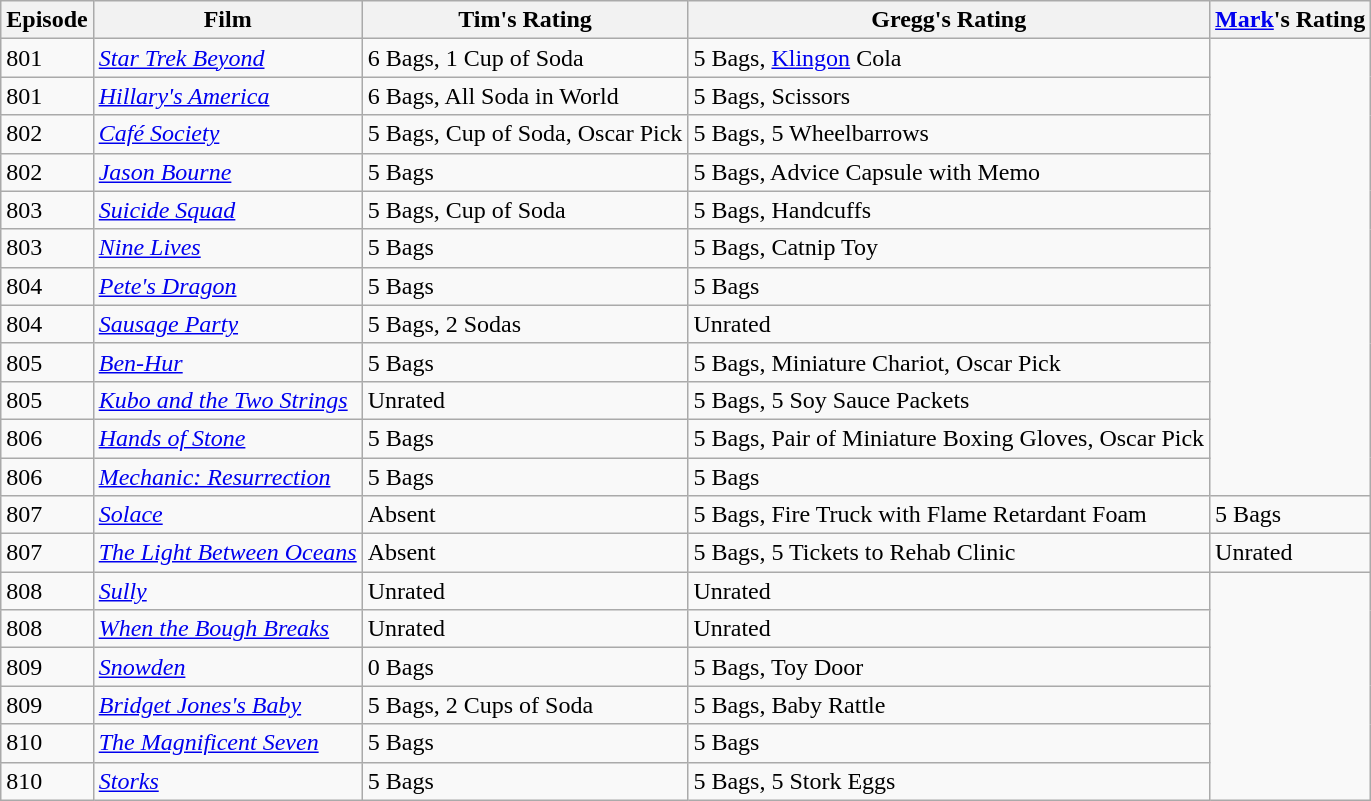<table class="wikitable">
<tr>
<th>Episode</th>
<th>Film</th>
<th>Tim's Rating</th>
<th>Gregg's Rating</th>
<th><a href='#'>Mark</a>'s Rating</th>
</tr>
<tr>
<td>801</td>
<td><em><a href='#'>Star Trek Beyond</a></em></td>
<td>6 Bags, 1 Cup of Soda</td>
<td>5 Bags, <a href='#'>Klingon</a> Cola</td>
</tr>
<tr>
<td>801</td>
<td><em><a href='#'>Hillary's America</a></em></td>
<td>6 Bags, All Soda in World</td>
<td>5 Bags, Scissors</td>
</tr>
<tr>
<td>802</td>
<td><em><a href='#'>Café Society</a></em></td>
<td>5 Bags, Cup of Soda, Oscar Pick</td>
<td>5 Bags, 5 Wheelbarrows</td>
</tr>
<tr>
<td>802</td>
<td><em><a href='#'>Jason Bourne</a></em></td>
<td>5 Bags</td>
<td>5 Bags, Advice Capsule with Memo</td>
</tr>
<tr>
<td>803</td>
<td><em><a href='#'>Suicide Squad</a></em></td>
<td>5 Bags, Cup of Soda</td>
<td>5 Bags, Handcuffs</td>
</tr>
<tr>
<td>803</td>
<td><em><a href='#'>Nine Lives</a></em></td>
<td>5 Bags</td>
<td>5 Bags, Catnip Toy</td>
</tr>
<tr>
<td>804</td>
<td><em><a href='#'>Pete's Dragon</a></em></td>
<td>5 Bags</td>
<td>5 Bags</td>
</tr>
<tr>
<td>804</td>
<td><em><a href='#'>Sausage Party</a></em></td>
<td>5 Bags, 2 Sodas</td>
<td>Unrated</td>
</tr>
<tr>
<td>805</td>
<td><em><a href='#'>Ben-Hur</a></em></td>
<td>5 Bags</td>
<td>5 Bags, Miniature Chariot, Oscar Pick</td>
</tr>
<tr>
<td>805</td>
<td><em><a href='#'>Kubo and the Two Strings</a></em></td>
<td>Unrated</td>
<td>5 Bags, 5 Soy Sauce Packets</td>
</tr>
<tr>
<td>806</td>
<td><em><a href='#'>Hands of Stone</a></em></td>
<td>5 Bags</td>
<td>5 Bags, Pair of Miniature Boxing Gloves, Oscar Pick</td>
</tr>
<tr>
<td>806</td>
<td><em><a href='#'>Mechanic: Resurrection</a></em></td>
<td>5 Bags</td>
<td>5 Bags</td>
</tr>
<tr>
<td>807</td>
<td><em><a href='#'>Solace</a></em></td>
<td>Absent</td>
<td>5 Bags, Fire Truck with Flame Retardant Foam</td>
<td>5 Bags</td>
</tr>
<tr>
<td>807</td>
<td><em><a href='#'>The Light Between Oceans</a></em></td>
<td>Absent</td>
<td>5 Bags, 5 Tickets to Rehab Clinic</td>
<td>Unrated</td>
</tr>
<tr>
<td>808</td>
<td><em><a href='#'>Sully</a></em></td>
<td>Unrated</td>
<td>Unrated</td>
</tr>
<tr>
<td>808</td>
<td><em><a href='#'>When the Bough Breaks</a></em></td>
<td>Unrated</td>
<td>Unrated</td>
</tr>
<tr>
<td>809</td>
<td><em><a href='#'>Snowden</a></em></td>
<td>0 Bags</td>
<td>5 Bags, Toy Door</td>
</tr>
<tr>
<td>809</td>
<td><em><a href='#'>Bridget Jones's Baby</a></em></td>
<td>5 Bags, 2 Cups of Soda</td>
<td>5 Bags, Baby Rattle</td>
</tr>
<tr>
<td>810</td>
<td><em><a href='#'>The Magnificent Seven</a></em></td>
<td>5 Bags</td>
<td>5 Bags</td>
</tr>
<tr>
<td>810</td>
<td><em><a href='#'>Storks</a></em></td>
<td>5 Bags</td>
<td>5 Bags, 5 Stork Eggs</td>
</tr>
</table>
